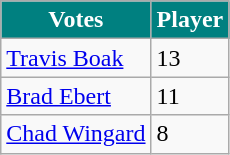<table class="wikitable">
<tr>
<th style="background:teal; color:white">Votes</th>
<th style="background:teal; color:white">Player</th>
</tr>
<tr>
<td><a href='#'>Travis Boak</a></td>
<td>13</td>
</tr>
<tr>
<td><a href='#'>Brad Ebert</a></td>
<td>11</td>
</tr>
<tr>
<td><a href='#'>Chad Wingard</a></td>
<td>8</td>
</tr>
</table>
